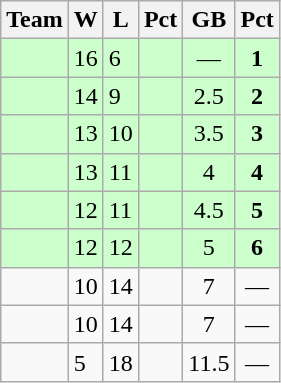<table class=wikitable>
<tr>
<th>Team</th>
<th>W</th>
<th>L</th>
<th>Pct</th>
<th>GB</th>
<th>Pct</th>
</tr>
<tr bgcolor=ccffcc>
<td></td>
<td>16</td>
<td>6</td>
<td></td>
<td style="text-align:center;">—</td>
<td style="text-align:center;"><strong>1</strong></td>
</tr>
<tr bgcolor=ccffcc>
<td></td>
<td>14</td>
<td>9</td>
<td></td>
<td style="text-align:center;">2.5</td>
<td style="text-align:center;"><strong>2</strong></td>
</tr>
<tr bgcolor=ccffcc>
<td></td>
<td>13</td>
<td>10</td>
<td></td>
<td style="text-align:center;">3.5</td>
<td style="text-align:center;"><strong>3</strong></td>
</tr>
<tr bgcolor=ccffcc>
<td></td>
<td>13</td>
<td>11</td>
<td></td>
<td style="text-align:center;">4</td>
<td style="text-align:center;"><strong>4</strong></td>
</tr>
<tr bgcolor=ccffcc>
<td></td>
<td>12</td>
<td>11</td>
<td></td>
<td style="text-align:center;">4.5</td>
<td style="text-align:center;"><strong>5</strong></td>
</tr>
<tr bgcolor=ccffcc>
<td></td>
<td>12</td>
<td>12</td>
<td></td>
<td style="text-align:center;">5</td>
<td style="text-align:center;"><strong>6</strong></td>
</tr>
<tr>
<td></td>
<td>10</td>
<td>14</td>
<td></td>
<td style="text-align:center;">7</td>
<td style="text-align:center;">—</td>
</tr>
<tr>
<td></td>
<td>10</td>
<td>14</td>
<td></td>
<td style="text-align:center;">7</td>
<td style="text-align:center;">—</td>
</tr>
<tr>
<td></td>
<td>5</td>
<td>18</td>
<td></td>
<td style="text-align:center;">11.5</td>
<td style="text-align:center;">—</td>
</tr>
</table>
